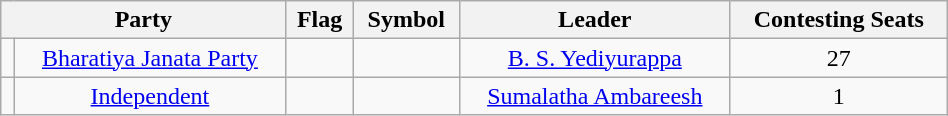<table class="wikitable " width="50%" style="text-align:center">
<tr>
<th colspan="2">Party</th>
<th>Flag</th>
<th>Symbol</th>
<th>Leader</th>
<th>Contesting Seats</th>
</tr>
<tr>
<td></td>
<td><a href='#'>Bharatiya Janata Party</a></td>
<td></td>
<td></td>
<td><a href='#'>B. S. Yediyurappa</a></td>
<td>27</td>
</tr>
<tr>
<td></td>
<td><a href='#'>Independent</a></td>
<td></td>
<td></td>
<td><a href='#'>Sumalatha Ambareesh</a></td>
<td>1</td>
</tr>
</table>
